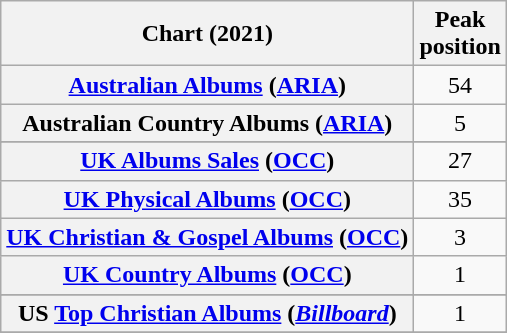<table class="wikitable sortable plainrowheaders" style="text-align:center">
<tr>
<th scope="col">Chart (2021)</th>
<th scope="col">Peak<br>position</th>
</tr>
<tr>
<th scope="row"><a href='#'>Australian Albums</a> (<a href='#'>ARIA</a>)</th>
<td>54</td>
</tr>
<tr>
<th scope="row">Australian Country Albums (<a href='#'>ARIA</a>)</th>
<td>5</td>
</tr>
<tr>
</tr>
<tr>
</tr>
<tr>
</tr>
<tr>
<th scope="row"><a href='#'>UK Albums Sales</a> (<a href='#'>OCC</a>)</th>
<td>27</td>
</tr>
<tr>
<th scope="row"><a href='#'>UK Physical Albums</a> (<a href='#'>OCC</a>)</th>
<td>35</td>
</tr>
<tr>
<th scope="row"><a href='#'>UK Christian & Gospel Albums</a> (<a href='#'>OCC</a>)</th>
<td>3</td>
</tr>
<tr>
<th scope="row"><a href='#'>UK Country Albums</a> (<a href='#'>OCC</a>)</th>
<td>1</td>
</tr>
<tr>
</tr>
<tr>
<th scope="row">US <a href='#'>Top Christian Albums</a> (<em><a href='#'>Billboard</a></em>)</th>
<td>1</td>
</tr>
<tr>
</tr>
</table>
